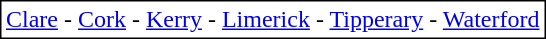<table style="margin:.5em; border:1px solid #000; padding:0; text-align:center">
<tr>
<td><a href='#'>Clare</a> - <a href='#'>Cork</a> - <a href='#'>Kerry</a> - <a href='#'>Limerick</a> - <a href='#'>Tipperary</a> - <a href='#'>Waterford</a></td>
</tr>
</table>
